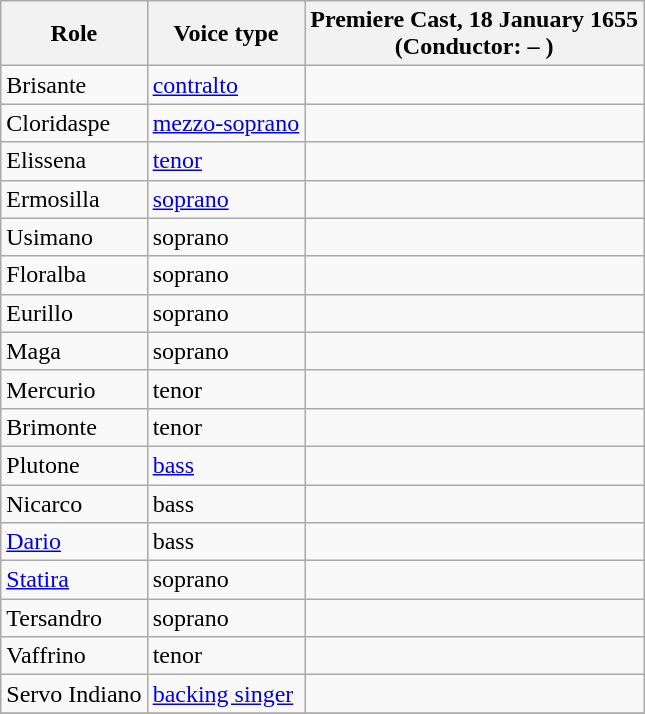<table class="wikitable">
<tr>
<th>Role</th>
<th>Voice type</th>
<th>Premiere Cast, 18 January 1655<br>(Conductor: – )</th>
</tr>
<tr>
<td>Brisante</td>
<td><a href='#'>contralto</a></td>
<td></td>
</tr>
<tr>
<td>Cloridaspe</td>
<td><a href='#'>mezzo-soprano</a></td>
<td></td>
</tr>
<tr>
<td>Elissena</td>
<td><a href='#'>tenor</a></td>
<td></td>
</tr>
<tr>
<td>Ermosilla</td>
<td><a href='#'>soprano</a></td>
<td></td>
</tr>
<tr>
<td>Usimano</td>
<td>soprano</td>
<td></td>
</tr>
<tr>
<td>Floralba</td>
<td>soprano</td>
<td></td>
</tr>
<tr>
<td>Eurillo</td>
<td>soprano</td>
<td></td>
</tr>
<tr>
<td>Maga</td>
<td>soprano</td>
<td></td>
</tr>
<tr>
<td>Mercurio</td>
<td>tenor</td>
<td></td>
</tr>
<tr>
<td>Brimonte</td>
<td>tenor</td>
<td></td>
</tr>
<tr>
<td>Plutone</td>
<td><a href='#'>bass</a></td>
<td></td>
</tr>
<tr>
<td>Nicarco</td>
<td>bass</td>
<td></td>
</tr>
<tr>
<td><a href='#'>Dario</a></td>
<td>bass</td>
<td></td>
</tr>
<tr>
<td><a href='#'>Statira</a></td>
<td>soprano</td>
<td></td>
</tr>
<tr>
<td>Tersandro</td>
<td>soprano</td>
<td></td>
</tr>
<tr>
<td>Vaffrino</td>
<td>tenor</td>
<td></td>
</tr>
<tr>
<td>Servo Indiano</td>
<td><a href='#'>backing singer</a></td>
<td></td>
</tr>
<tr>
</tr>
</table>
